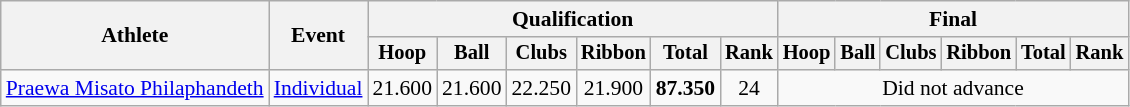<table class=wikitable style="font-size:90%">
<tr>
<th rowspan=2>Athlete</th>
<th rowspan=2>Event</th>
<th colspan=6>Qualification</th>
<th colspan=6>Final</th>
</tr>
<tr style="font-size:95%">
<th>Hoop</th>
<th>Ball</th>
<th>Clubs</th>
<th>Ribbon</th>
<th>Total</th>
<th>Rank</th>
<th>Hoop</th>
<th>Ball</th>
<th>Clubs</th>
<th>Ribbon</th>
<th>Total</th>
<th>Rank</th>
</tr>
<tr align=center>
<td align=left><a href='#'>Praewa Misato Philaphandeth</a></td>
<td align=left><a href='#'>Individual</a></td>
<td>21.600</td>
<td>21.600</td>
<td>22.250</td>
<td>21.900</td>
<td><strong>87.350</strong></td>
<td>24</td>
<td colspan=6>Did not advance</td>
</tr>
</table>
